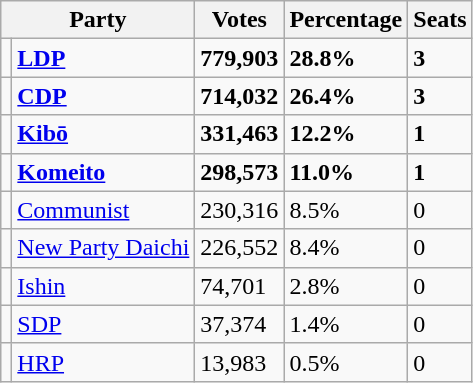<table class="wikitable">
<tr>
<th colspan=2>Party</th>
<th>Votes</th>
<th>Percentage</th>
<th>Seats</th>
</tr>
<tr>
<td bgcolor=></td>
<td><strong><a href='#'>LDP</a></strong></td>
<td><strong>779,903</strong></td>
<td><strong>28.8%</strong></td>
<td><strong>3</strong></td>
</tr>
<tr>
<td bgcolor=></td>
<td><strong><a href='#'>CDP</a></strong></td>
<td><strong>714,032</strong></td>
<td><strong>26.4%</strong></td>
<td><strong>3</strong></td>
</tr>
<tr>
<td bgcolor=></td>
<td><strong><a href='#'>Kibō</a></strong></td>
<td><strong>331,463</strong></td>
<td><strong>12.2%</strong></td>
<td><strong>1</strong></td>
</tr>
<tr>
<td bgcolor=></td>
<td><strong><a href='#'>Komeito</a></strong></td>
<td><strong>298,573</strong></td>
<td><strong>11.0%</strong></td>
<td><strong>1</strong></td>
</tr>
<tr>
<td bgcolor=></td>
<td><a href='#'>Communist</a></td>
<td>230,316</td>
<td>8.5%</td>
<td>0</td>
</tr>
<tr>
<td bgcolor=></td>
<td><a href='#'>New Party Daichi</a></td>
<td>226,552</td>
<td>8.4%</td>
<td>0</td>
</tr>
<tr>
<td bgcolor=></td>
<td><a href='#'>Ishin</a></td>
<td>74,701</td>
<td>2.8%</td>
<td>0</td>
</tr>
<tr>
<td bgcolor=></td>
<td><a href='#'>SDP</a></td>
<td>37,374</td>
<td>1.4%</td>
<td>0</td>
</tr>
<tr>
<td bgcolor=></td>
<td><a href='#'>HRP</a></td>
<td>13,983</td>
<td>0.5%</td>
<td>0</td>
</tr>
</table>
